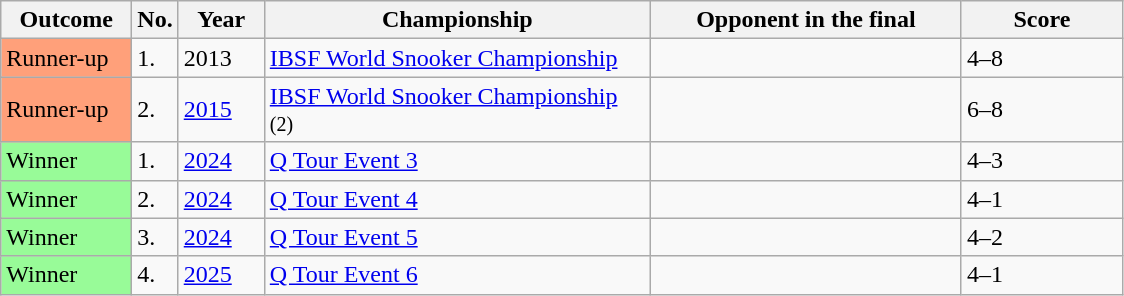<table class="sortable wikitable">
<tr>
<th width="80">Outcome</th>
<th width="20">No.</th>
<th width="50">Year</th>
<th width="250">Championship</th>
<th width="200">Opponent in the final</th>
<th width="100">Score</th>
</tr>
<tr>
<td style="background:#ffa07a;">Runner-up</td>
<td>1.</td>
<td>2013</td>
<td><a href='#'>IBSF World Snooker Championship</a></td>
<td></td>
<td>4–8</td>
</tr>
<tr>
<td style="background:#ffa07a;">Runner-up</td>
<td>2.</td>
<td><a href='#'>2015</a></td>
<td><a href='#'>IBSF World Snooker Championship</a> <small>(2)</small></td>
<td></td>
<td>6–8</td>
</tr>
<tr>
<td style="background:#98FB98">Winner</td>
<td>1.</td>
<td><a href='#'>2024</a></td>
<td><a href='#'>Q Tour Event 3</a></td>
<td></td>
<td>4–3</td>
</tr>
<tr>
<td style="background:#98FB98">Winner</td>
<td>2.</td>
<td><a href='#'>2024</a></td>
<td><a href='#'>Q Tour Event 4</a></td>
<td></td>
<td>4–1</td>
</tr>
<tr>
<td style="background:#98FB98">Winner</td>
<td>3.</td>
<td><a href='#'>2024</a></td>
<td><a href='#'>Q Tour Event 5</a></td>
<td></td>
<td>4–2</td>
</tr>
<tr>
<td style="background:#98FB98">Winner</td>
<td>4.</td>
<td><a href='#'>2025</a></td>
<td><a href='#'>Q Tour Event 6</a></td>
<td></td>
<td>4–1</td>
</tr>
</table>
